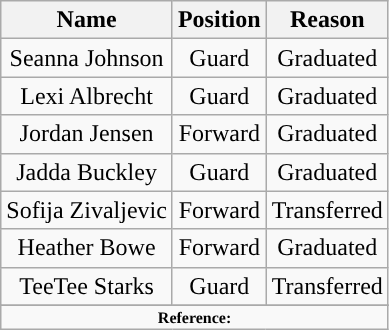<table class="wikitable" style="text-align: center">
<tr align=center>
<th>Name</th>
<th>Position</th>
<th>Reason</th>
</tr>
<tr>
<td>Seanna Johnson</td>
<td>Guard</td>
<td>Graduated</td>
</tr>
<tr>
<td>Lexi Albrecht</td>
<td>Guard</td>
<td>Graduated</td>
</tr>
<tr>
<td>Jordan Jensen</td>
<td>Forward</td>
<td>Graduated</td>
</tr>
<tr>
<td>Jadda Buckley</td>
<td>Guard</td>
<td>Graduated</td>
</tr>
<tr>
<td>Sofija Zivaljevic</td>
<td>Forward</td>
<td>Transferred</td>
</tr>
<tr>
<td>Heather Bowe</td>
<td>Forward</td>
<td>Graduated</td>
</tr>
<tr>
<td>TeeTee Starks</td>
<td>Guard</td>
<td>Transferred</td>
</tr>
<tr>
</tr>
<tr>
<td colspan="6"  style="font-size:8pt; text-align:center;"><strong>Reference:</strong></td>
</tr>
</table>
